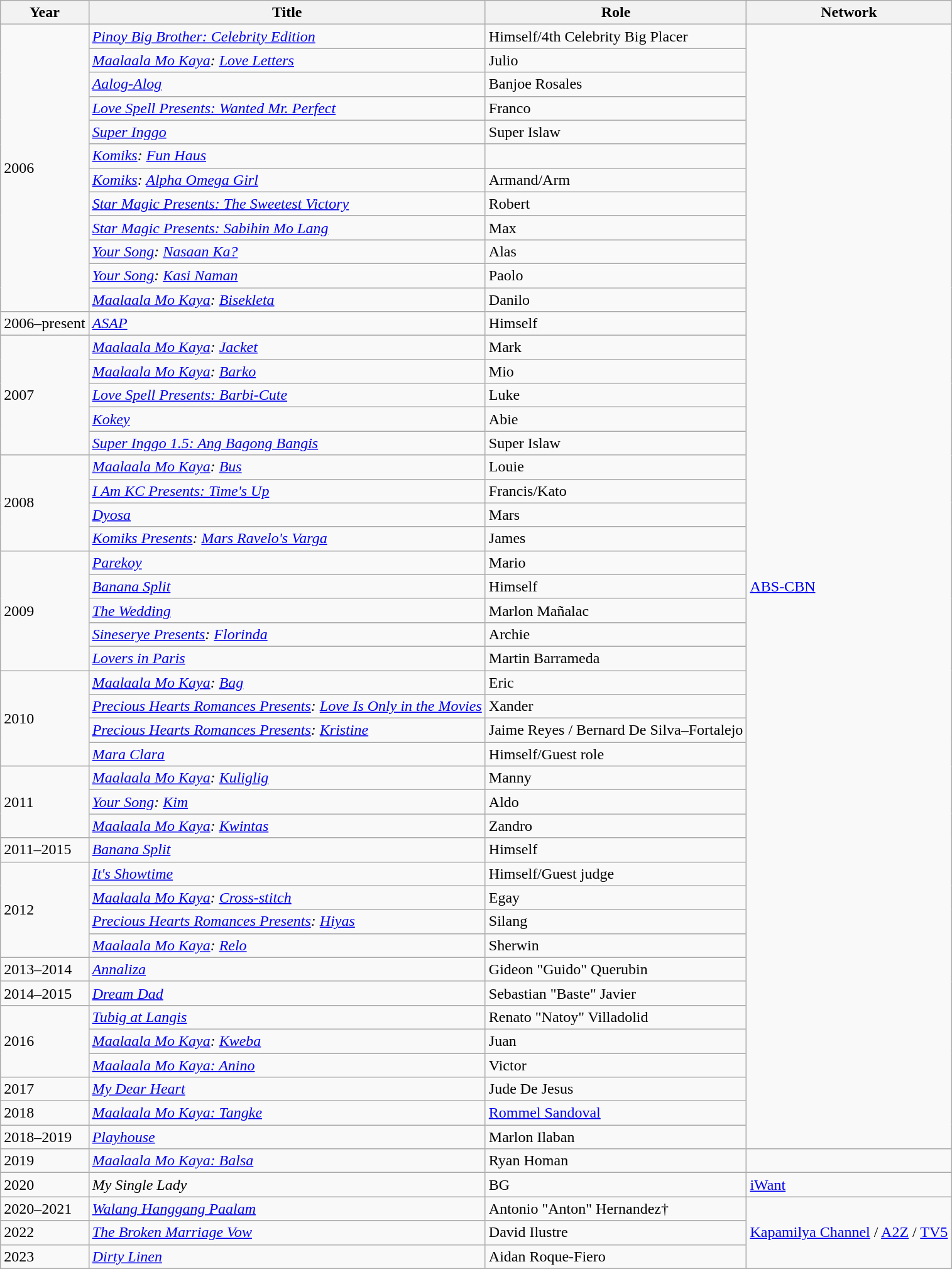<table class="wikitable sortable">
<tr>
<th>Year</th>
<th>Title</th>
<th>Role</th>
<th>Network</th>
</tr>
<tr>
<td rowspan="12">2006</td>
<td><em><a href='#'>Pinoy Big Brother: Celebrity Edition</a></em></td>
<td>Himself/4th Celebrity Big Placer</td>
<td rowspan=47><a href='#'>ABS-CBN</a></td>
</tr>
<tr>
<td><em><a href='#'>Maalaala Mo Kaya</a>: <a href='#'>Love Letters</a></em></td>
<td>Julio</td>
</tr>
<tr>
<td><em><a href='#'>Aalog-Alog</a></em></td>
<td>Banjoe Rosales</td>
</tr>
<tr>
<td><em><a href='#'>Love Spell Presents: Wanted Mr. Perfect</a></em></td>
<td>Franco</td>
</tr>
<tr>
<td><em><a href='#'>Super Inggo</a></em></td>
<td>Super Islaw</td>
</tr>
<tr>
<td><em><a href='#'>Komiks</a>: <a href='#'>Fun Haus</a></em></td>
<td></td>
</tr>
<tr>
<td><em><a href='#'>Komiks</a>: <a href='#'>Alpha Omega Girl</a></em></td>
<td>Armand/Arm</td>
</tr>
<tr>
<td><em><a href='#'>Star Magic Presents: The Sweetest Victory</a></em></td>
<td>Robert</td>
</tr>
<tr>
<td><em><a href='#'>Star Magic Presents: Sabihin Mo Lang</a></em></td>
<td>Max</td>
</tr>
<tr>
<td><em><a href='#'>Your Song</a>: <a href='#'>Nasaan Ka?</a></em></td>
<td>Alas</td>
</tr>
<tr>
<td><em><a href='#'>Your Song</a>: <a href='#'>Kasi Naman</a></em></td>
<td>Paolo</td>
</tr>
<tr>
<td><em><a href='#'>Maalaala Mo Kaya</a>: <a href='#'>Bisekleta</a></em></td>
<td>Danilo</td>
</tr>
<tr>
<td>2006–present</td>
<td><em><a href='#'>ASAP</a></em></td>
<td>Himself</td>
</tr>
<tr>
<td rowspan="5">2007</td>
<td><em><a href='#'>Maalaala Mo Kaya</a>: <a href='#'>Jacket</a></em></td>
<td>Mark</td>
</tr>
<tr>
<td><em><a href='#'>Maalaala Mo Kaya</a>: <a href='#'>Barko</a></em></td>
<td>Mio</td>
</tr>
<tr>
<td><em><a href='#'>Love Spell Presents: Barbi-Cute</a></em></td>
<td>Luke</td>
</tr>
<tr>
<td><em><a href='#'>Kokey</a></em></td>
<td>Abie</td>
</tr>
<tr>
<td><em><a href='#'>Super Inggo 1.5: Ang Bagong Bangis</a></em></td>
<td>Super Islaw</td>
</tr>
<tr>
<td rowspan="4">2008</td>
<td><em><a href='#'>Maalaala Mo Kaya</a>: <a href='#'>Bus</a></em></td>
<td>Louie</td>
</tr>
<tr>
<td><em><a href='#'>I Am KC Presents: Time's Up</a></em></td>
<td>Francis/Kato</td>
</tr>
<tr>
<td><em><a href='#'>Dyosa</a></em></td>
<td>Mars</td>
</tr>
<tr>
<td><em><a href='#'>Komiks Presents</a>: <a href='#'>Mars Ravelo's Varga</a></em></td>
<td>James</td>
</tr>
<tr>
<td rowspan="5">2009</td>
<td><em><a href='#'>Parekoy</a></em></td>
<td>Mario</td>
</tr>
<tr>
<td><em><a href='#'>Banana Split</a></em></td>
<td>Himself</td>
</tr>
<tr>
<td><em><a href='#'>The Wedding</a></em></td>
<td>Marlon Mañalac</td>
</tr>
<tr>
<td><em><a href='#'>Sineserye Presents</a>: <a href='#'>Florinda</a></em></td>
<td>Archie</td>
</tr>
<tr>
<td><em><a href='#'>Lovers in Paris</a></em></td>
<td>Martin Barrameda</td>
</tr>
<tr>
<td rowspan="4">2010</td>
<td><em><a href='#'>Maalaala Mo Kaya</a>: <a href='#'>Bag</a></em></td>
<td>Eric</td>
</tr>
<tr>
<td><em><a href='#'>Precious Hearts Romances Presents</a>: <a href='#'>Love Is Only in the Movies</a></em></td>
<td>Xander</td>
</tr>
<tr>
<td><em><a href='#'>Precious Hearts Romances Presents</a>: <a href='#'>Kristine</a></em></td>
<td>Jaime Reyes / Bernard De Silva–Fortalejo</td>
</tr>
<tr>
<td><em><a href='#'>Mara Clara</a></em></td>
<td>Himself/Guest role</td>
</tr>
<tr>
<td rowspan="3">2011</td>
<td><em><a href='#'>Maalaala Mo Kaya</a>: <a href='#'>Kuliglig</a></em></td>
<td>Manny</td>
</tr>
<tr>
<td><em><a href='#'>Your Song</a>: <a href='#'>Kim</a></em></td>
<td>Aldo</td>
</tr>
<tr>
<td><em><a href='#'>Maalaala Mo Kaya</a>: <a href='#'>Kwintas</a></em></td>
<td>Zandro</td>
</tr>
<tr>
<td>2011–2015</td>
<td><em><a href='#'>Banana Split</a></em></td>
<td>Himself</td>
</tr>
<tr>
<td rowspan="4">2012</td>
<td><em><a href='#'>It's Showtime</a></em></td>
<td>Himself/Guest judge</td>
</tr>
<tr>
<td><em><a href='#'>Maalaala Mo Kaya</a>: <a href='#'>Cross-stitch</a></em></td>
<td>Egay</td>
</tr>
<tr>
<td><em><a href='#'>Precious Hearts Romances Presents</a>: <a href='#'>Hiyas</a></em></td>
<td>Silang</td>
</tr>
<tr>
<td><em><a href='#'>Maalaala Mo Kaya</a>: <a href='#'>Relo</a></em></td>
<td>Sherwin</td>
</tr>
<tr>
<td>2013–2014</td>
<td><em><a href='#'>Annaliza</a></em></td>
<td>Gideon "Guido" Querubin</td>
</tr>
<tr>
<td>2014–2015</td>
<td><em><a href='#'>Dream Dad</a></em></td>
<td>Sebastian "Baste" Javier</td>
</tr>
<tr>
<td rowspan="3">2016</td>
<td><em><a href='#'>Tubig at Langis</a></em></td>
<td>Renato "Natoy" Villadolid</td>
</tr>
<tr>
<td><em><a href='#'>Maalaala Mo Kaya</a>: <a href='#'>Kweba</a></em></td>
<td>Juan</td>
</tr>
<tr>
<td><em><a href='#'>Maalaala Mo Kaya: Anino</a></em></td>
<td>Victor</td>
</tr>
<tr>
<td>2017</td>
<td><em><a href='#'>My Dear Heart</a></em></td>
<td>Jude De Jesus</td>
</tr>
<tr>
<td>2018</td>
<td><em><a href='#'>Maalaala Mo Kaya: Tangke</a></em></td>
<td><a href='#'>Rommel Sandoval</a></td>
</tr>
<tr>
<td>2018–2019</td>
<td><em><a href='#'>Playhouse</a></em></td>
<td>Marlon Ilaban</td>
</tr>
<tr>
<td>2019</td>
<td><em><a href='#'>Maalaala Mo Kaya: Balsa</a></em></td>
<td>Ryan Homan</td>
</tr>
<tr>
<td>2020</td>
<td><em>My Single Lady</em></td>
<td>BG</td>
<td><a href='#'>iWant</a></td>
</tr>
<tr>
<td>2020–2021</td>
<td><em><a href='#'>Walang Hanggang Paalam</a></em></td>
<td>Antonio "Anton" Hernandez†</td>
<td rowspan="3"><a href='#'>Kapamilya Channel</a> / <a href='#'>A2Z</a> / <a href='#'>TV5</a></td>
</tr>
<tr>
<td>2022</td>
<td><em><a href='#'>The Broken Marriage Vow</a></em></td>
<td>David Ilustre</td>
</tr>
<tr>
<td>2023</td>
<td><em><a href='#'>Dirty Linen</a></td>
<td>Aidan Roque-Fiero</td>
</tr>
</table>
